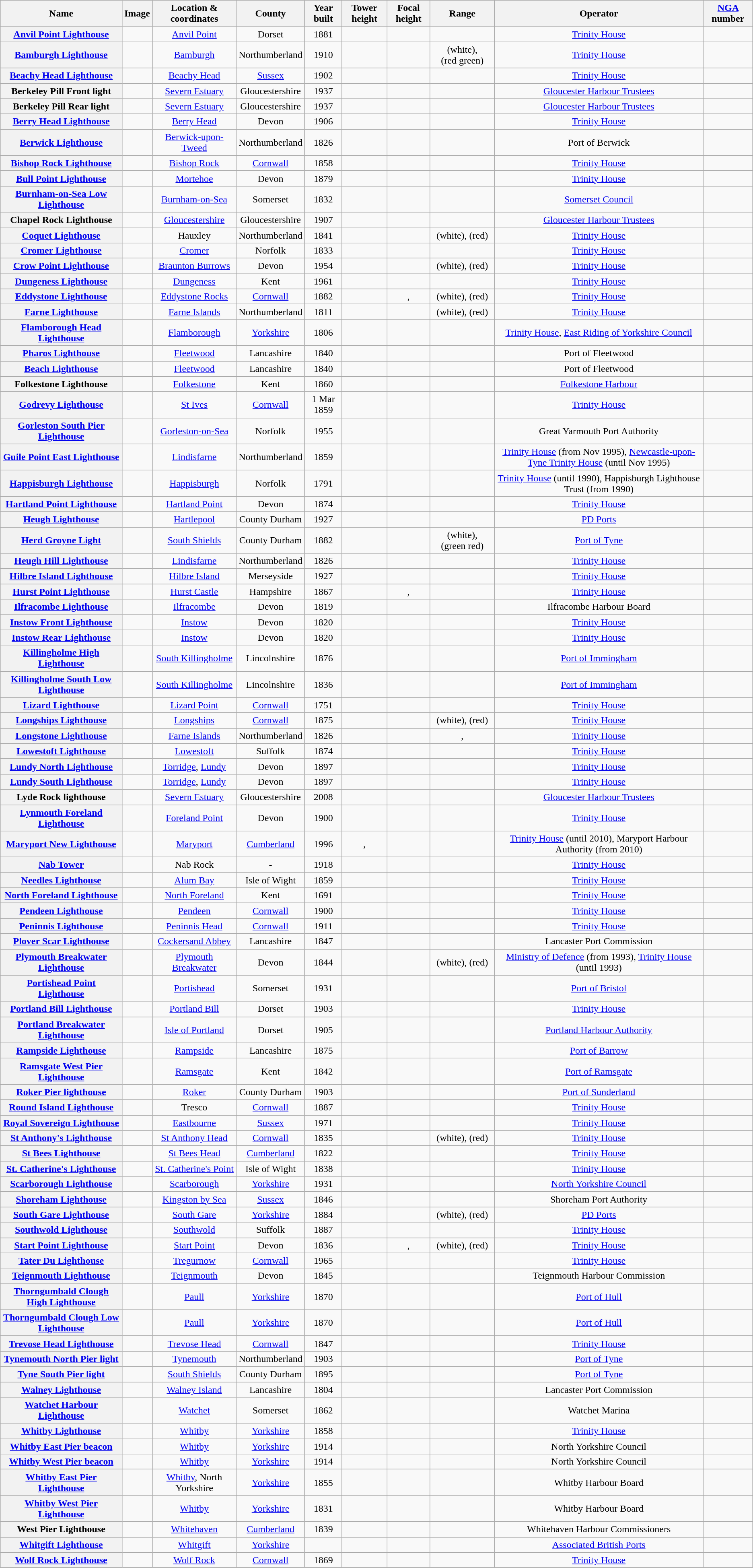<table class="wikitable sortable" style="text-align:center">
<tr bgcolor="#dfdfdf">
<th>Name</th>
<th class="unsortable" align="center">Image</th>
<th>Location & coordinates</th>
<th>County</th>
<th data-sort-type="number">Year built</th>
<th data-sort-type="number">Tower height</th>
<th data-sort-type="number">Focal height</th>
<th data-sort-type="number">Range</th>
<th>Operator</th>
<th><a href='#'>NGA</a> number</th>
</tr>
<tr>
<th scope='row'><a href='#'>Anvil Point Lighthouse</a></th>
<td style="text-align:center;"></td>
<td style="text-align:center;"><a href='#'>Anvil Point</a><br><span></span></td>
<td style="text-align:center;">Dorset</td>
<td style="text-align:center;">1881</td>
<td style="text-align:center;"></td>
<td style="text-align:center;"></td>
<td style="text-align:center;"></td>
<td style="text-align:center;"><a href='#'>Trinity House</a></td>
<td style="text-align:center;"></td>
</tr>
<tr>
<th scope='row'><a href='#'>Bamburgh Lighthouse</a></th>
<td style="text-align:center;"></td>
<td style="text-align:center;"><a href='#'>Bamburgh</a><br><span></span></td>
<td style="text-align:center;">Northumberland</td>
<td style="text-align:center;">1910</td>
<td style="text-align:center;"></td>
<td style="text-align:center;"></td>
<td style="text-align:center;"><span> (white)</span>, <span> (red green)</span></td>
<td style="text-align:center;"><a href='#'>Trinity House</a></td>
<td style="text-align:center;"></td>
</tr>
<tr>
<th scope='row'><a href='#'>Beachy Head Lighthouse</a></th>
<td style="text-align:center;"></td>
<td style="text-align:center;"><a href='#'>Beachy Head</a><br><span></span></td>
<td style="text-align:center;"><a href='#'>Sussex</a></td>
<td style="text-align:center;">1902</td>
<td style="text-align:center;"></td>
<td style="text-align:center;"></td>
<td style="text-align:center;"></td>
<td style="text-align:center;"><a href='#'>Trinity House</a></td>
<td style="text-align:center;"></td>
</tr>
<tr>
<th scope='row'>Berkeley Pill Front light</th>
<td style="text-align:center;"></td>
<td style="text-align:center;"><a href='#'>Severn Estuary</a><br><span></span></td>
<td style="text-align:center;">Gloucestershire</td>
<td style="text-align:center;">1937</td>
<td style="text-align:center;"></td>
<td style="text-align:center;"></td>
<td style="text-align:center;"></td>
<td style="text-align:center;"><a href='#'>Gloucester Harbour Trustees</a></td>
<td style="text-align:center;"></td>
</tr>
<tr>
<th scope='row'>Berkeley Pill Rear light</th>
<td style="text-align:center;"></td>
<td style="text-align:center;"><a href='#'>Severn Estuary</a><br><span></span></td>
<td style="text-align:center;">Gloucestershire</td>
<td style="text-align:center;">1937</td>
<td style="text-align:center;"></td>
<td style="text-align:center;"></td>
<td style="text-align:center;"></td>
<td style="text-align:center;"><a href='#'>Gloucester Harbour Trustees</a></td>
<td style="text-align:center;"></td>
</tr>
<tr>
<th scope='row'><a href='#'>Berry Head Lighthouse</a></th>
<td style="text-align:center;"></td>
<td style="text-align:center;"><a href='#'>Berry Head</a><br><span></span></td>
<td style="text-align:center;">Devon</td>
<td style="text-align:center;">1906</td>
<td style="text-align:center;"></td>
<td style="text-align:center;"></td>
<td style="text-align:center;"></td>
<td style="text-align:center;"><a href='#'>Trinity House</a></td>
<td style="text-align:center;"></td>
</tr>
<tr>
<th scope='row'><a href='#'>Berwick Lighthouse</a></th>
<td style="text-align:center;"></td>
<td style="text-align:center;"><a href='#'>Berwick-upon-Tweed</a><br><span></span></td>
<td style="text-align:center;">Northumberland</td>
<td style="text-align:center;">1826</td>
<td style="text-align:center;"></td>
<td style="text-align:center;"></td>
<td style="text-align:center;"></td>
<td style="text-align:center;">Port of Berwick</td>
<td style="text-align:center;"></td>
</tr>
<tr>
<th scope='row'><a href='#'>Bishop Rock Lighthouse</a></th>
<td style="text-align:center;"></td>
<td style="text-align:center;"><a href='#'>Bishop Rock</a><br><span></span></td>
<td style="text-align:center;"><a href='#'>Cornwall</a></td>
<td style="text-align:center;">1858</td>
<td style="text-align:center;"></td>
<td style="text-align:center;"></td>
<td style="text-align:center;"></td>
<td style="text-align:center;"><a href='#'>Trinity House</a></td>
<td style="text-align:center;"></td>
</tr>
<tr>
<th scope='row'><a href='#'>Bull Point Lighthouse</a></th>
<td style="text-align:center;"></td>
<td style="text-align:center;"><a href='#'>Mortehoe</a><br><span></span></td>
<td style="text-align:center;">Devon</td>
<td style="text-align:center;">1879</td>
<td style="text-align:center;"></td>
<td style="text-align:center;"></td>
<td style="text-align:center;"></td>
<td style="text-align:center;"><a href='#'>Trinity House</a></td>
<td style="text-align:center;"></td>
</tr>
<tr>
<th scope='row'><a href='#'>Burnham-on-Sea Low Lighthouse</a></th>
<td style="text-align:center;"></td>
<td style="text-align:center;"><a href='#'>Burnham-on-Sea</a><br><span></span></td>
<td style="text-align:center;">Somerset</td>
<td style="text-align:center;">1832</td>
<td style="text-align:center;"></td>
<td style="text-align:center;"></td>
<td style="text-align:center;"></td>
<td style="text-align:center;"><a href='#'>Somerset Council</a></td>
<td style="text-align:center;"></td>
</tr>
<tr>
<th scope='row'>Chapel Rock Lighthouse</th>
<td style="text-align:center;"></td>
<td style="text-align:center;"><a href='#'>Gloucestershire</a><br><span></span></td>
<td style="text-align:center;">Gloucestershire</td>
<td style="text-align:center;">1907</td>
<td style="text-align:center;"></td>
<td style="text-align:center;"></td>
<td style="text-align:center;"></td>
<td style="text-align:center;"><a href='#'>Gloucester Harbour Trustees</a></td>
<td style="text-align:center;"></td>
</tr>
<tr>
<th scope='row'><a href='#'>Coquet Lighthouse</a></th>
<td style="text-align:center;"></td>
<td style="text-align:center;">Hauxley<br><span></span></td>
<td style="text-align:center;">Northumberland</td>
<td style="text-align:center;">1841</td>
<td style="text-align:center;"></td>
<td style="text-align:center;"></td>
<td style="text-align:center;"><span> (white)</span>, <span> (red)</span></td>
<td style="text-align:center;"><a href='#'>Trinity House</a></td>
<td style="text-align:center;"></td>
</tr>
<tr>
<th scope='row'><a href='#'>Cromer Lighthouse</a></th>
<td style="text-align:center;"></td>
<td style="text-align:center;"><a href='#'>Cromer</a><br><span></span></td>
<td style="text-align:center;">Norfolk</td>
<td style="text-align:center;">1833</td>
<td style="text-align:center;"></td>
<td style="text-align:center;"></td>
<td style="text-align:center;"></td>
<td style="text-align:center;"><a href='#'>Trinity House</a></td>
<td style="text-align:center;"></td>
</tr>
<tr>
<th scope='row'><a href='#'>Crow Point Lighthouse</a></th>
<td style="text-align:center;"></td>
<td style="text-align:center;"><a href='#'>Braunton Burrows</a><br><span></span></td>
<td style="text-align:center;">Devon</td>
<td style="text-align:center;">1954</td>
<td style="text-align:center;"></td>
<td style="text-align:center;"></td>
<td style="text-align:center;"><span> (white)</span>, <span> (red)</span></td>
<td style="text-align:center;"><a href='#'>Trinity House</a></td>
<td style="text-align:center;"></td>
</tr>
<tr>
<th scope='row'><a href='#'>Dungeness Lighthouse</a></th>
<td style="text-align:center;"></td>
<td style="text-align:center;"><a href='#'>Dungeness</a><br><span></span></td>
<td style="text-align:center;">Kent</td>
<td style="text-align:center;">1961</td>
<td style="text-align:center;"></td>
<td style="text-align:center;"></td>
<td style="text-align:center;"></td>
<td style="text-align:center;"><a href='#'>Trinity House</a></td>
<td style="text-align:center;"></td>
</tr>
<tr>
<th scope='row'><a href='#'>Eddystone Lighthouse</a></th>
<td style="text-align:center;"></td>
<td style="text-align:center;"><a href='#'>Eddystone Rocks</a><br><span></span></td>
<td style="text-align:center;"><a href='#'>Cornwall</a></td>
<td style="text-align:center;">1882</td>
<td style="text-align:center;"></td>
<td style="text-align:center;">, </td>
<td style="text-align:center;"><span> (white)</span>, <span> (red)</span></td>
<td style="text-align:center;"><a href='#'>Trinity House</a></td>
<td style="text-align:center;"></td>
</tr>
<tr>
<th scope='row'><a href='#'>Farne Lighthouse</a></th>
<td style="text-align:center;"></td>
<td style="text-align:center;"><a href='#'>Farne Islands</a><br><span></span></td>
<td style="text-align:center;">Northumberland</td>
<td style="text-align:center;">1811</td>
<td style="text-align:center;"></td>
<td style="text-align:center;"></td>
<td style="text-align:center;"><span> (white)</span>, <span> (red)</span></td>
<td style="text-align:center;"><a href='#'>Trinity House</a></td>
<td style="text-align:center;"></td>
</tr>
<tr>
<th scope='row'><a href='#'>Flamborough Head Lighthouse</a></th>
<td style="text-align:center;"></td>
<td style="text-align:center;"><a href='#'>Flamborough</a><br><span></span></td>
<td style="text-align:center;"><a href='#'>Yorkshire</a></td>
<td style="text-align:center;">1806</td>
<td style="text-align:center;"></td>
<td style="text-align:center;"></td>
<td style="text-align:center;"></td>
<td style="text-align:center;"><a href='#'>Trinity House</a>, <a href='#'>East Riding of Yorkshire Council</a></td>
<td style="text-align:center;"></td>
</tr>
<tr>
<th scope='row'><a href='#'>Pharos Lighthouse</a></th>
<td style="text-align:center;"></td>
<td style="text-align:center;"><a href='#'>Fleetwood</a><br><span></span></td>
<td style="text-align:center;">Lancashire</td>
<td style="text-align:center;">1840</td>
<td style="text-align:center;"></td>
<td style="text-align:center;"></td>
<td style="text-align:center;"></td>
<td style="text-align:center;">Port of Fleetwood</td>
<td style="text-align:center;"></td>
</tr>
<tr>
<th scope='row'><a href='#'>Beach Lighthouse</a></th>
<td style="text-align:center;"></td>
<td style="text-align:center;"><a href='#'>Fleetwood</a><br><span></span></td>
<td style="text-align:center;">Lancashire</td>
<td style="text-align:center;">1840</td>
<td style="text-align:center;"></td>
<td style="text-align:center;"></td>
<td style="text-align:center;"></td>
<td style="text-align:center;">Port of Fleetwood</td>
<td style="text-align:center;"></td>
</tr>
<tr>
<th scope='row'>Folkestone Lighthouse</th>
<td style="text-align:center;"></td>
<td style="text-align:center;"><a href='#'>Folkestone</a><br><span></span></td>
<td style="text-align:center;">Kent</td>
<td style="text-align:center;">1860</td>
<td style="text-align:center;"></td>
<td style="text-align:center;"></td>
<td style="text-align:center;"></td>
<td style="text-align:center;"><a href='#'>Folkestone Harbour</a></td>
<td style="text-align:center;"></td>
</tr>
<tr>
<th scope='row'><a href='#'>Godrevy Lighthouse</a></th>
<td style="text-align:center;"></td>
<td style="text-align:center;"><a href='#'>St Ives</a><br><span></span></td>
<td style="text-align:center;"><a href='#'>Cornwall</a></td>
<td style="text-align:center;">1 Mar 1859</td>
<td style="text-align:center;"></td>
<td style="text-align:center;"></td>
<td style="text-align:center;"></td>
<td style="text-align:center;"><a href='#'>Trinity House</a></td>
<td style="text-align:center;"></td>
</tr>
<tr>
<th scope='row'><a href='#'>Gorleston South Pier Lighthouse</a></th>
<td style="text-align:center;"></td>
<td style="text-align:center;"><a href='#'>Gorleston-on-Sea</a><br><span></span></td>
<td style="text-align:center;">Norfolk</td>
<td style="text-align:center;">1955</td>
<td style="text-align:center;"></td>
<td style="text-align:center;"></td>
<td style="text-align:center;"></td>
<td style="text-align:center;">Great Yarmouth Port Authority</td>
<td style="text-align:center;"></td>
</tr>
<tr>
<th scope='row'><a href='#'>Guile Point East Lighthouse</a></th>
<td style="text-align:center;"></td>
<td style="text-align:center;"><a href='#'>Lindisfarne</a><br><span></span></td>
<td style="text-align:center;">Northumberland</td>
<td style="text-align:center;">1859</td>
<td style="text-align:center;"></td>
<td style="text-align:center;"></td>
<td style="text-align:center;"></td>
<td style="text-align:center;"><a href='#'>Trinity House</a><span> (from Nov 1995)</span>, <a href='#'>Newcastle-upon-Tyne Trinity House</a><span> (until Nov 1995)</span></td>
<td style="text-align:center;"></td>
</tr>
<tr>
<th scope='row'><a href='#'>Happisburgh Lighthouse</a></th>
<td style="text-align:center;"></td>
<td style="text-align:center;"><a href='#'>Happisburgh</a><br><span></span></td>
<td style="text-align:center;">Norfolk</td>
<td style="text-align:center;">1791</td>
<td style="text-align:center;"></td>
<td style="text-align:center;"></td>
<td style="text-align:center;"></td>
<td style="text-align:center;"><a href='#'>Trinity House</a><span> (until 1990)</span>, Happisburgh Lighthouse Trust<span> (from 1990)</span></td>
<td style="text-align:center;"></td>
</tr>
<tr>
<th scope='row'><a href='#'>Hartland Point Lighthouse</a></th>
<td style="text-align:center;"></td>
<td style="text-align:center;"><a href='#'>Hartland Point</a><br><span></span></td>
<td style="text-align:center;">Devon</td>
<td style="text-align:center;">1874</td>
<td style="text-align:center;"></td>
<td style="text-align:center;"></td>
<td style="text-align:center;"></td>
<td style="text-align:center;"><a href='#'>Trinity House</a></td>
<td style="text-align:center;"></td>
</tr>
<tr>
<th scope='row'><a href='#'>Heugh Lighthouse</a></th>
<td style="text-align:center;"></td>
<td style="text-align:center;"><a href='#'>Hartlepool</a><br><span></span></td>
<td style="text-align:center;">County Durham</td>
<td style="text-align:center;">1927</td>
<td style="text-align:center;"></td>
<td style="text-align:center;"></td>
<td style="text-align:center;"></td>
<td style="text-align:center;"><a href='#'>PD Ports</a></td>
<td style="text-align:center;"></td>
</tr>
<tr>
<th scope='row'><a href='#'>Herd Groyne Light</a></th>
<td style="text-align:center;"></td>
<td style="text-align:center;"><a href='#'>South Shields</a><br><span></span></td>
<td style="text-align:center;">County Durham</td>
<td style="text-align:center;">1882</td>
<td style="text-align:center;"></td>
<td style="text-align:center;"></td>
<td style="text-align:center;"><span> (white)</span>, <span> (green red)</span></td>
<td style="text-align:center;"><a href='#'>Port of Tyne</a></td>
<td style="text-align:center;"></td>
</tr>
<tr>
<th scope='row'><a href='#'>Heugh Hill Lighthouse</a></th>
<td style="text-align:center;"></td>
<td style="text-align:center;"><a href='#'>Lindisfarne</a><br><span></span></td>
<td style="text-align:center;">Northumberland</td>
<td style="text-align:center;">1826</td>
<td style="text-align:center;"></td>
<td style="text-align:center;"></td>
<td style="text-align:center;"></td>
<td style="text-align:center;"><a href='#'>Trinity House</a></td>
<td style="text-align:center;"></td>
</tr>
<tr>
<th scope='row'><a href='#'>Hilbre Island Lighthouse</a></th>
<td style="text-align:center;"></td>
<td style="text-align:center;"><a href='#'>Hilbre Island</a><br><span></span></td>
<td style="text-align:center;">Merseyside</td>
<td style="text-align:center;">1927</td>
<td style="text-align:center;"></td>
<td style="text-align:center;"></td>
<td style="text-align:center;"></td>
<td style="text-align:center;"><a href='#'>Trinity House</a></td>
<td style="text-align:center;"></td>
</tr>
<tr>
<th scope='row'><a href='#'>Hurst Point Lighthouse</a></th>
<td style="text-align:center;"></td>
<td style="text-align:center;"><a href='#'>Hurst Castle</a><br><span></span></td>
<td style="text-align:center;">Hampshire</td>
<td style="text-align:center;">1867</td>
<td style="text-align:center;"></td>
<td style="text-align:center;">, <td></td>
<td style="text-align:center;"><a href='#'>Trinity House</a></td>
<td style="text-align:center;"></td>
</tr>
<tr>
<th scope='row'><a href='#'>Ilfracombe Lighthouse</a></th>
<td style="text-align:center;"></td>
<td style="text-align:center;"><a href='#'>Ilfracombe</a><br><span></span></td>
<td style="text-align:center;">Devon</td>
<td style="text-align:center;">1819</td>
<td style="text-align:center;"></td>
<td style="text-align:center;"></td>
<td style="text-align:center;"></td>
<td style="text-align:center;">Ilfracombe Harbour Board</td>
<td style="text-align:center;"></td>
</tr>
<tr>
<th scope='row'><a href='#'>Instow Front Lighthouse</a></th>
<td style="text-align:center;"></td>
<td style="text-align:center;"><a href='#'>Instow</a><br><span></span></td>
<td style="text-align:center;">Devon</td>
<td style="text-align:center;">1820</td>
<td style="text-align:center;"></td>
<td style="text-align:center;"></td>
<td style="text-align:center;"></td>
<td style="text-align:center;"><a href='#'>Trinity House</a></td>
<td style="text-align:center;"></td>
</tr>
<tr>
<th scope='row'><a href='#'>Instow Rear Lighthouse</a></th>
<td style="text-align:center;"></td>
<td style="text-align:center;"><a href='#'>Instow</a><br><span></span></td>
<td style="text-align:center;">Devon</td>
<td style="text-align:center;">1820</td>
<td style="text-align:center;"></td>
<td style="text-align:center;"></td>
<td style="text-align:center;"></td>
<td style="text-align:center;"><a href='#'>Trinity House</a></td>
<td style="text-align:center;"></td>
</tr>
<tr>
<th scope='row'><a href='#'>Killingholme High Lighthouse</a></th>
<td style="text-align:center;"></td>
<td style="text-align:center;"><a href='#'>South Killingholme</a><br><span></span></td>
<td style="text-align:center;">Lincolnshire</td>
<td style="text-align:center;">1876</td>
<td style="text-align:center;"></td>
<td style="text-align:center;"></td>
<td style="text-align:center;"></td>
<td style="text-align:center;"><a href='#'>Port of Immingham</a></td>
<td style="text-align:center;"></td>
</tr>
<tr>
<th scope='row'><a href='#'>Killingholme South Low Lighthouse</a></th>
<td style="text-align:center;"></td>
<td style="text-align:center;"><a href='#'>South Killingholme</a><br><span></span></td>
<td style="text-align:center;">Lincolnshire</td>
<td style="text-align:center;">1836</td>
<td style="text-align:center;"></td>
<td style="text-align:center;"></td>
<td style="text-align:center;"></td>
<td style="text-align:center;"><a href='#'>Port of Immingham</a></td>
<td style="text-align:center;"></td>
</tr>
<tr>
<th scope='row'><a href='#'>Lizard Lighthouse</a></th>
<td style="text-align:center;"></td>
<td style="text-align:center;"><a href='#'>Lizard Point</a><br><span></span></td>
<td style="text-align:center;"><a href='#'>Cornwall</a></td>
<td style="text-align:center;">1751</td>
<td style="text-align:center;"></td>
<td style="text-align:center;"></td>
<td style="text-align:center;"></td>
<td style="text-align:center;"><a href='#'>Trinity House</a></td>
<td style="text-align:center;"></td>
</tr>
<tr>
<th scope='row'><a href='#'>Longships Lighthouse</a></th>
<td style="text-align:center;"></td>
<td style="text-align:center;"><a href='#'>Longships</a><br><span></span></td>
<td style="text-align:center;"><a href='#'>Cornwall</a></td>
<td style="text-align:center;">1875</td>
<td style="text-align:center;"></td>
<td style="text-align:center;"></td>
<td style="text-align:center;"><span> (white)</span>, <span> (red)</span></td>
<td style="text-align:center;"><a href='#'>Trinity House</a></td>
<td style="text-align:center;"></td>
</tr>
<tr>
<th scope='row'><a href='#'>Longstone Lighthouse</a></th>
<td style="text-align:center;"></td>
<td style="text-align:center;"><a href='#'>Farne Islands</a><br><span></span></td>
<td style="text-align:center;">Northumberland</td>
<td style="text-align:center;">1826</td>
<td style="text-align:center;"></td>
<td style="text-align:center;"></td>
<td style="text-align:center;">, </td>
<td style="text-align:center;"><a href='#'>Trinity House</a></td>
<td style="text-align:center;"></td>
</tr>
<tr>
<th scope='row'><a href='#'>Lowestoft Lighthouse</a></th>
<td style="text-align:center;"></td>
<td style="text-align:center;"><a href='#'>Lowestoft</a><br><span></span></td>
<td style="text-align:center;">Suffolk</td>
<td style="text-align:center;">1874</td>
<td style="text-align:center;"></td>
<td style="text-align:center;"></td>
<td style="text-align:center;"></td>
<td style="text-align:center;"><a href='#'>Trinity House</a></td>
<td style="text-align:center;"></td>
</tr>
<tr>
<th scope='row'><a href='#'>Lundy North Lighthouse</a></th>
<td style="text-align:center;"></td>
<td style="text-align:center;"><a href='#'>Torridge</a>, <a href='#'>Lundy</a><br><span></span></td>
<td style="text-align:center;">Devon</td>
<td style="text-align:center;">1897</td>
<td style="text-align:center;"></td>
<td style="text-align:center;"></td>
<td style="text-align:center;"></td>
<td style="text-align:center;"><a href='#'>Trinity House</a></td>
<td style="text-align:center;"></td>
</tr>
<tr>
<th scope='row'><a href='#'>Lundy South Lighthouse</a></th>
<td style="text-align:center;"></td>
<td style="text-align:center;"><a href='#'>Torridge</a>, <a href='#'>Lundy</a><br><span></span></td>
<td style="text-align:center;">Devon</td>
<td style="text-align:center;">1897</td>
<td style="text-align:center;"></td>
<td style="text-align:center;"></td>
<td style="text-align:center;"></td>
<td style="text-align:center;"><a href='#'>Trinity House</a></td>
<td style="text-align:center;"></td>
</tr>
<tr>
<th scope='row'>Lyde Rock lighthouse</th>
<td style="text-align:center;"></td>
<td style="text-align:center;"><a href='#'>Severn Estuary</a><br><span></span></td>
<td style="text-align:center;">Gloucestershire</td>
<td style="text-align:center;">2008</td>
<td style="text-align:center;"></td>
<td style="text-align:center;"></td>
<td style="text-align:center;"></td>
<td style="text-align:center;"><a href='#'>Gloucester Harbour Trustees</a></td>
<td style="text-align:center;"></td>
</tr>
<tr>
<th scope='row'><a href='#'>Lynmouth Foreland Lighthouse</a></th>
<td style="text-align:center;"></td>
<td style="text-align:center;"><a href='#'>Foreland Point</a><br><span></span></td>
<td style="text-align:center;">Devon</td>
<td style="text-align:center;">1900</td>
<td style="text-align:center;"></td>
<td style="text-align:center;"></td>
<td style="text-align:center;"></td>
<td style="text-align:center;"><a href='#'>Trinity House</a></td>
<td style="text-align:center;"></td>
</tr>
<tr>
<th scope='row'><a href='#'>Maryport New Lighthouse</a></th>
<td style="text-align:center;"></td>
<td style="text-align:center;"><a href='#'>Maryport</a><br><span></span></td>
<td style="text-align:center;"><a href='#'>Cumberland</a></td>
<td style="text-align:center;">1996</td>
<td style="text-align:center;">, </td>
<td style="text-align:center;"></td>
<td style="text-align:center;"></td>
<td style="text-align:center;"><a href='#'>Trinity House</a><span> (until 2010)</span>, Maryport Harbour Authority<span> (from 2010)</span></td>
<td style="text-align:center;"></td>
</tr>
<tr>
<th scope='row'><a href='#'>Nab Tower</a></th>
<td style="text-align:center;"></td>
<td style="text-align:center;">Nab Rock<br><span></span></td>
<td style="text-align:center;">-</td>
<td style="text-align:center;">1918</td>
<td style="text-align:center;"></td>
<td style="text-align:center;"></td>
<td style="text-align:center;"></td>
<td style="text-align:center;"><a href='#'>Trinity House</a></td>
<td style="text-align:center;"></td>
</tr>
<tr>
<th scope='row'><a href='#'>Needles Lighthouse</a></th>
<td style="text-align:center;"></td>
<td style="text-align:center;"><a href='#'>Alum Bay</a><br><span></span></td>
<td style="text-align:center;">Isle of Wight</td>
<td style="text-align:center;">1859</td>
<td style="text-align:center;"></td>
<td style="text-align:center;"></td>
<td style="text-align:center;"></td>
<td style="text-align:center;"><a href='#'>Trinity House</a></td>
<td style="text-align:center;"></td>
</tr>
<tr>
<th scope='row'><a href='#'>North Foreland Lighthouse</a></th>
<td style="text-align:center;"></td>
<td style="text-align:center;"><a href='#'>North Foreland</a><br><span></span></td>
<td style="text-align:center;">Kent</td>
<td style="text-align:center;">1691</td>
<td style="text-align:center;"></td>
<td style="text-align:center;"><td></td>
<td style="text-align:center;"><a href='#'>Trinity House</a></td>
<td style="text-align:center;"></td>
</tr>
<tr>
<th scope='row'><a href='#'>Pendeen Lighthouse</a></th>
<td style="text-align:center;"></td>
<td style="text-align:center;"><a href='#'>Pendeen</a><br><span></span></td>
<td style="text-align:center;"><a href='#'>Cornwall</a></td>
<td style="text-align:center;">1900</td>
<td style="text-align:center;"></td>
<td style="text-align:center;"></td>
<td style="text-align:center;"></td>
<td style="text-align:center;"><a href='#'>Trinity House</a></td>
<td style="text-align:center;"></td>
</tr>
<tr>
<th scope='row'><a href='#'>Peninnis Lighthouse</a></th>
<td style="text-align:center;"></td>
<td style="text-align:center;"><a href='#'>Peninnis Head</a><br><span></span></td>
<td style="text-align:center;"><a href='#'>Cornwall</a></td>
<td style="text-align:center;">1911</td>
<td style="text-align:center;"></td>
<td style="text-align:center;"></td>
<td style="text-align:center;"></td>
<td style="text-align:center;"><a href='#'>Trinity House</a></td>
<td style="text-align:center;"></td>
</tr>
<tr>
<th scope='row'><a href='#'>Plover Scar Lighthouse</a></th>
<td style="text-align:center;"></td>
<td style="text-align:center;"><a href='#'>Cockersand Abbey</a><br><span></span></td>
<td style="text-align:center;">Lancashire</td>
<td style="text-align:center;">1847</td>
<td style="text-align:center;"></td>
<td style="text-align:center;"></td>
<td style="text-align:center;"></td>
<td style="text-align:center;">Lancaster Port Commission</td>
<td style="text-align:center;"></td>
</tr>
<tr>
<th scope='row'><a href='#'>Plymouth Breakwater Lighthouse</a></th>
<td style="text-align:center;"></td>
<td style="text-align:center;"><a href='#'>Plymouth Breakwater</a><br><span></span></td>
<td style="text-align:center;">Devon</td>
<td style="text-align:center;">1844</td>
<td style="text-align:center;"></td>
<td style="text-align:center;"></td>
<td style="text-align:center;"><span> (white)</span>, <span> (red)</span></td>
<td style="text-align:center;"><a href='#'>Ministry of Defence</a><span> (from 1993)</span>, <a href='#'>Trinity House</a><span> (until 1993)</span></td>
<td style="text-align:center;"></td>
</tr>
<tr>
<th scope='row'><a href='#'>Portishead Point Lighthouse</a></th>
<td style="text-align:center;"></td>
<td style="text-align:center;"><a href='#'>Portishead</a><br><span></span></td>
<td style="text-align:center;">Somerset</td>
<td style="text-align:center;">1931</td>
<td style="text-align:center;"></td>
<td style="text-align:center;"></td>
<td style="text-align:center;"></td>
<td style="text-align:center;"><a href='#'>Port of Bristol</a></td>
<td style="text-align:center;"></td>
</tr>
<tr>
<th scope='row'><a href='#'>Portland Bill Lighthouse</a></th>
<td style="text-align:center;"></td>
<td style="text-align:center;"><a href='#'>Portland Bill</a><br><span></span></td>
<td style="text-align:center;">Dorset</td>
<td style="text-align:center;">1903</td>
<td style="text-align:center;"></td>
<td style="text-align:center;"></td>
<td style="text-align:center;"></td>
<td style="text-align:center;"><a href='#'>Trinity House</a></td>
<td style="text-align:center;"></td>
</tr>
<tr>
<th scope='row'><a href='#'>Portland Breakwater Lighthouse</a></th>
<td style="text-align:center;"></td>
<td style="text-align:center;"><a href='#'>Isle of Portland</a><br><span></span></td>
<td style="text-align:center;">Dorset</td>
<td style="text-align:center;">1905</td>
<td style="text-align:center;"></td>
<td style="text-align:center;"></td>
<td style="text-align:center;"></td>
<td style="text-align:center;"><a href='#'>Portland Harbour Authority</a></td>
<td style="text-align:center;"></td>
</tr>
<tr>
<th scope='row'><a href='#'>Rampside Lighthouse</a></th>
<td style="text-align:center;"></td>
<td style="text-align:center;"><a href='#'>Rampside</a><br><span></span></td>
<td style="text-align:center;">Lancashire</td>
<td style="text-align:center;">1875</td>
<td style="text-align:center;"></td>
<td style="text-align:center;"></td>
<td style="text-align:center;"></td>
<td style="text-align:center;"><a href='#'>Port of Barrow</a></td>
<td style="text-align:center;"></td>
</tr>
<tr>
<th scope='row'><a href='#'>Ramsgate West Pier Lighthouse</a></th>
<td style="text-align:center;"></td>
<td style="text-align:center;"><a href='#'>Ramsgate</a><br><span></span></td>
<td style="text-align:center;">Kent</td>
<td style="text-align:center;">1842</td>
<td style="text-align:center;"></td>
<td style="text-align:center;"></td>
<td style="text-align:center;"></td>
<td style="text-align:center;"><a href='#'>Port of Ramsgate</a></td>
<td style="text-align:center;"></td>
</tr>
<tr>
<th scope='row'><a href='#'>Roker Pier lighthouse</a></th>
<td style="text-align:center;"></td>
<td style="text-align:center;"><a href='#'>Roker</a><br><span></span></td>
<td style="text-align:center;">County Durham</td>
<td style="text-align:center;">1903</td>
<td style="text-align:center;"></td>
<td style="text-align:center;"></td>
<td style="text-align:center;"></td>
<td style="text-align:center;"><a href='#'>Port of Sunderland</a></td>
<td style="text-align:center;"></td>
</tr>
<tr>
<th scope='row'><a href='#'>Round Island Lighthouse</a></th>
<td style="text-align:center;"></td>
<td style="text-align:center;">Tresco<br><span></span></td>
<td style="text-align:center;"><a href='#'>Cornwall</a></td>
<td style="text-align:center;">1887</td>
<td style="text-align:center;"></td>
<td style="text-align:center;"></td>
<td style="text-align:center;"></td>
<td style="text-align:center;"><a href='#'>Trinity House</a></td>
<td style="text-align:center;"></td>
</tr>
<tr>
<th scope='row'><a href='#'>Royal Sovereign Lighthouse</a></th>
<td style="text-align:center;"></td>
<td style="text-align:center;"><a href='#'>Eastbourne</a><br><span></span></td>
<td style="text-align:center;"><a href='#'>Sussex</a></td>
<td style="text-align:center;">1971</td>
<td style="text-align:center;"></td>
<td style="text-align:center;"></td>
<td style="text-align:center;"></td>
<td style="text-align:center;"><a href='#'>Trinity House</a></td>
<td style="text-align:center;"></td>
</tr>
<tr>
<th scope='row'><a href='#'>St Anthony's Lighthouse</a></th>
<td style="text-align:center;"></td>
<td style="text-align:center;"><a href='#'>St Anthony Head</a><br><span></span></td>
<td style="text-align:center;"><a href='#'>Cornwall</a></td>
<td style="text-align:center;">1835</td>
<td style="text-align:center;"></td>
<td style="text-align:center;"></td>
<td style="text-align:center;"><span> (white)</span>, <span> (red)</span></td>
<td style="text-align:center;"><a href='#'>Trinity House</a></td>
<td style="text-align:center;"></td>
</tr>
<tr>
<th scope='row'><a href='#'>St Bees Lighthouse</a></th>
<td style="text-align:center;"></td>
<td style="text-align:center;"><a href='#'>St Bees Head</a><br><span></span></td>
<td style="text-align:center;"><a href='#'>Cumberland</a></td>
<td style="text-align:center;">1822</td>
<td style="text-align:center;"></td>
<td style="text-align:center;"></td>
<td style="text-align:center;"></td>
<td style="text-align:center;"><a href='#'>Trinity House</a></td>
<td style="text-align:center;"></td>
</tr>
<tr>
<th scope='row'><a href='#'>St. Catherine's Lighthouse</a></th>
<td style="text-align:center;"></td>
<td style="text-align:center;"><a href='#'>St. Catherine's Point</a><br><span></span></td>
<td style="text-align:center;">Isle of Wight</td>
<td style="text-align:center;">1838</td>
<td style="text-align:center;"></td>
<td style="text-align:center;"></td>
<td style="text-align:center;"></td>
<td style="text-align:center;"><a href='#'>Trinity House</a></td>
<td style="text-align:center;"></td>
</tr>
<tr>
<th scope='row'><a href='#'>Scarborough Lighthouse</a></th>
<td style="text-align:center;"></td>
<td style="text-align:center;"><a href='#'>Scarborough</a><br><span></span></td>
<td style="text-align:center;"><a href='#'>Yorkshire</a></td>
<td style="text-align:center;">1931</td>
<td style="text-align:center;"></td>
<td style="text-align:center;"></td>
<td style="text-align:center;"></td>
<td style="text-align:center;"><a href='#'>North Yorkshire Council</a></td>
<td style="text-align:center;"></td>
</tr>
<tr>
<th scope='row'><a href='#'>Shoreham Lighthouse</a></th>
<td style="text-align:center;"></td>
<td style="text-align:center;"><a href='#'>Kingston by Sea</a><br><span></span></td>
<td style="text-align:center;"><a href='#'>Sussex</a></td>
<td style="text-align:center;">1846</td>
<td style="text-align:center;"></td>
<td style="text-align:center;"></td>
<td style="text-align:center;"></td>
<td style="text-align:center;">Shoreham Port Authority</td>
<td style="text-align:center;"></td>
</tr>
<tr>
<th scope='row'><a href='#'>South Gare Lighthouse</a></th>
<td style="text-align:center;"></td>
<td style="text-align:center;"><a href='#'>South Gare</a><br><span></span></td>
<td style="text-align:center;"><a href='#'>Yorkshire</a></td>
<td style="text-align:center;">1884</td>
<td style="text-align:center;"></td>
<td style="text-align:center;"></td>
<td style="text-align:center;"><span> (white)</span>, <span> (red)</span></td>
<td style="text-align:center;"><a href='#'>PD Ports</a></td>
<td style="text-align:center;"></td>
</tr>
<tr>
<th scope='row'><a href='#'>Southwold Lighthouse</a></th>
<td style="text-align:center;"></td>
<td style="text-align:center;"><a href='#'>Southwold</a><br><span></span></td>
<td style="text-align:center;">Suffolk</td>
<td style="text-align:center;">1887</td>
<td style="text-align:center;"></td>
<td style="text-align:center;"></td>
<td style="text-align:center;"></td>
<td style="text-align:center;"><a href='#'>Trinity House</a></td>
<td style="text-align:center;"></td>
</tr>
<tr>
<th scope='row'><a href='#'>Start Point Lighthouse</a></th>
<td style="text-align:center;"></td>
<td style="text-align:center;"><a href='#'>Start Point</a><br><span></span></td>
<td style="text-align:center;">Devon</td>
<td style="text-align:center;">1836</td>
<td style="text-align:center;"></td>
<td style="text-align:center;">, </td>
<td style="text-align:center;"><span> (white)</span>, <span> (red)</span></td>
<td style="text-align:center;"><a href='#'>Trinity House</a></td>
<td style="text-align:center;"></td>
</tr>
<tr>
<th scope='row'><a href='#'>Tater Du Lighthouse</a></th>
<td style="text-align:center;"></td>
<td style="text-align:center;"><a href='#'>Tregurnow</a><br><span></span></td>
<td style="text-align:center;"><a href='#'>Cornwall</a></td>
<td style="text-align:center;">1965</td>
<td style="text-align:center;"></td>
<td style="text-align:center;"></td>
<td style="text-align:center;"></td>
<td style="text-align:center;"><a href='#'>Trinity House</a></td>
<td style="text-align:center;"></td>
</tr>
<tr>
<th scope='row'><a href='#'>Teignmouth Lighthouse</a></th>
<td style="text-align:center;"></td>
<td style="text-align:center;"><a href='#'>Teignmouth</a><br><span></span></td>
<td style="text-align:center;">Devon</td>
<td style="text-align:center;">1845</td>
<td style="text-align:center;"></td>
<td style="text-align:center;"></td>
<td style="text-align:center;"></td>
<td style="text-align:center;">Teignmouth Harbour Commission</td>
<td style="text-align:center;"></td>
</tr>
<tr>
<th scope='row'><a href='#'>Thorngumbald Clough High Lighthouse</a></th>
<td style="text-align:center;"></td>
<td style="text-align:center;"><a href='#'>Paull</a><br><span></span></td>
<td style="text-align:center;"><a href='#'>Yorkshire</a></td>
<td style="text-align:center;">1870</td>
<td style="text-align:center;"></td>
<td style="text-align:center;"></td>
<td style="text-align:center;"></td>
<td style="text-align:center;"><a href='#'>Port of Hull</a></td>
<td style="text-align:center;"></td>
</tr>
<tr>
<th scope='row'><a href='#'>Thorngumbald Clough Low Lighthouse</a></th>
<td style="text-align:center;"></td>
<td style="text-align:center;"><a href='#'>Paull</a><br><span></span></td>
<td style="text-align:center;"><a href='#'>Yorkshire</a></td>
<td style="text-align:center;">1870</td>
<td style="text-align:center;"></td>
<td style="text-align:center;"></td>
<td style="text-align:center;"></td>
<td style="text-align:center;"><a href='#'>Port of Hull</a></td>
<td style="text-align:center;"></td>
</tr>
<tr>
<th scope='row'><a href='#'>Trevose Head Lighthouse</a></th>
<td style="text-align:center;"></td>
<td style="text-align:center;"><a href='#'>Trevose Head</a><br><span></span></td>
<td style="text-align:center;"><a href='#'>Cornwall</a></td>
<td style="text-align:center;">1847</td>
<td style="text-align:center;"></td>
<td style="text-align:center;"></td>
<td style="text-align:center;"></td>
<td style="text-align:center;"><a href='#'>Trinity House</a></td>
<td style="text-align:center;"></td>
</tr>
<tr>
<th scope='row'><a href='#'>Tynemouth North Pier light</a></th>
<td style="text-align:center;"></td>
<td style="text-align:center;"><a href='#'>Tynemouth</a><br><span></span></td>
<td style="text-align:center;">Northumberland</td>
<td style="text-align:center;">1903</td>
<td style="text-align:center;"></td>
<td style="text-align:center;"></td>
<td style="text-align:center;"></td>
<td style="text-align:center;"><a href='#'>Port of Tyne</a></td>
<td style="text-align:center;"></td>
</tr>
<tr>
<th scope='row'><a href='#'>Tyne South Pier light</a></th>
<td style="text-align:center;"></td>
<td style="text-align:center;"><a href='#'>South Shields</a><br><span></span></td>
<td style="text-align:center;">County Durham</td>
<td style="text-align:center;">1895</td>
<td style="text-align:center;"></td>
<td style="text-align:center;"></td>
<td style="text-align:center;"></td>
<td style="text-align:center;"><a href='#'>Port of Tyne</a></td>
<td style="text-align:center;"></td>
</tr>
<tr>
<th scope='row'><a href='#'>Walney Lighthouse</a></th>
<td style="text-align:center;"></td>
<td style="text-align:center;"><a href='#'>Walney Island</a><br><span></span></td>
<td style="text-align:center;">Lancashire</td>
<td style="text-align:center;">1804</td>
<td style="text-align:center;"></td>
<td style="text-align:center;"></td>
<td style="text-align:center;"></td>
<td style="text-align:center;">Lancaster Port Commission</td>
<td style="text-align:center;"></td>
</tr>
<tr>
<th scope='row'><a href='#'>Watchet Harbour Lighthouse</a></th>
<td style="text-align:center;"></td>
<td style="text-align:center;"><a href='#'>Watchet</a><br><span></span></td>
<td style="text-align:center;">Somerset</td>
<td style="text-align:center;">1862</td>
<td style="text-align:center;"></td>
<td style="text-align:center;"></td>
<td style="text-align:center;"></td>
<td style="text-align:center;">Watchet Marina</td>
<td style="text-align:center;"></td>
</tr>
<tr>
<th scope='row'><a href='#'>Whitby Lighthouse</a></th>
<td style="text-align:center;"></td>
<td style="text-align:center;"><a href='#'>Whitby</a><br><span></span></td>
<td style="text-align:center;"><a href='#'>Yorkshire</a></td>
<td style="text-align:center;">1858</td>
<td style="text-align:center;"></td>
<td style="text-align:center;"></td>
<td style="text-align:center;"></td>
<td style="text-align:center;"><a href='#'>Trinity House</a></td>
<td style="text-align:center;"></td>
</tr>
<tr>
<th scope='row'><a href='#'>Whitby East Pier beacon</a></th>
<td style="text-align:center;"></td>
<td style="text-align:center;"><a href='#'>Whitby</a><br><span></span></td>
<td style="text-align:center;"><a href='#'>Yorkshire</a></td>
<td style="text-align:center;">1914</td>
<td style="text-align:center;"></td>
<td style="text-align:center;"></td>
<td style="text-align:center;"></td>
<td style="text-align:center;">North Yorkshire Council</td>
<td style="text-align:center;"></td>
</tr>
<tr>
<th scope='row'><a href='#'>Whitby West Pier beacon</a></th>
<td style="text-align:center;"></td>
<td style="text-align:center;"><a href='#'>Whitby</a><br><span></span></td>
<td style="text-align:center;"><a href='#'>Yorkshire</a></td>
<td style="text-align:center;">1914</td>
<td style="text-align:center;"></td>
<td style="text-align:center;"></td>
<td style="text-align:center;"></td>
<td style="text-align:center;">North Yorkshire Council</td>
<td style="text-align:center;"></td>
</tr>
<tr>
<th scope='row'><a href='#'>Whitby East Pier Lighthouse</a></th>
<td style="text-align:center;"></td>
<td style="text-align:center;"><a href='#'>Whitby</a>, North Yorkshire<br><span></span></td>
<td style="text-align:center;"><a href='#'>Yorkshire</a></td>
<td style="text-align:center;">1855</td>
<td style="text-align:center;"></td>
<td style="text-align:center;"></td>
<td style="text-align:center;"></td>
<td style="text-align:center;">Whitby Harbour Board</td>
<td style="text-align:center;"></td>
</tr>
<tr>
<th scope='row'><a href='#'>Whitby West Pier Lighthouse</a></th>
<td style="text-align:center;"></td>
<td style="text-align:center;"><a href='#'>Whitby</a><br><span></span></td>
<td style="text-align:center;"><a href='#'>Yorkshire</a></td>
<td style="text-align:center;">1831</td>
<td style="text-align:center;"></td>
<td style="text-align:center;"></td>
<td style="text-align:center;"></td>
<td style="text-align:center;">Whitby Harbour Board</td>
<td style="text-align:center;"></td>
</tr>
<tr>
<th scope='row'>West Pier Lighthouse</th>
<td style="text-align:center;"></td>
<td style="text-align:center;"><a href='#'>Whitehaven</a><br><span></span></td>
<td style="text-align:center;"><a href='#'>Cumberland</a></td>
<td style="text-align:center;">1839</td>
<td style="text-align:center;"></td>
<td style="text-align:center;"></td>
<td style="text-align:center;"></td>
<td style="text-align:center;">Whitehaven Harbour Commissioners</td>
<td style="text-align:center;"></td>
</tr>
<tr>
<th scope='row'><a href='#'>Whitgift Lighthouse</a></th>
<td style="text-align:center;"></td>
<td style="text-align:center;"><a href='#'>Whitgift</a><br><span></span></td>
<td style="text-align:center;"><a href='#'>Yorkshire</a></td>
<td style="text-align:center;"></td>
<td style="text-align:center;"></td>
<td style="text-align:center;"></td>
<td style="text-align:center;"></td>
<td style="text-align:center;"><a href='#'>Associated British Ports</a></td>
<td style="text-align:center;"></td>
</tr>
<tr>
<th scope='row'><a href='#'>Wolf Rock Lighthouse</a></th>
<td style="text-align:center;"></td>
<td style="text-align:center;"><a href='#'>Wolf Rock</a><br><span></span></td>
<td style="text-align:center;"><a href='#'>Cornwall</a></td>
<td style="text-align:center;">1869</td>
<td style="text-align:center;"></td>
<td style="text-align:center;"></td>
<td style="text-align:center;"></td>
<td style="text-align:center;"><a href='#'>Trinity House</a></td>
<td style="text-align:center;"></td>
</tr>
</table>
